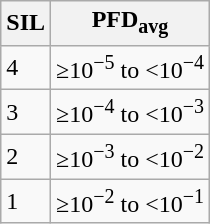<table class="wikitable">
<tr>
<th>SIL</th>
<th>PFD<sub>avg</sub></th>
</tr>
<tr>
<td>4</td>
<td>≥10<sup>−5</sup> to <10<sup>−4</sup></td>
</tr>
<tr>
<td>3</td>
<td>≥10<sup>−4</sup> to <10<sup>−3</sup></td>
</tr>
<tr>
<td>2</td>
<td>≥10<sup>−3</sup> to <10<sup>−2</sup></td>
</tr>
<tr>
<td>1</td>
<td>≥10<sup>−2</sup> to <10<sup>−1</sup></td>
</tr>
</table>
